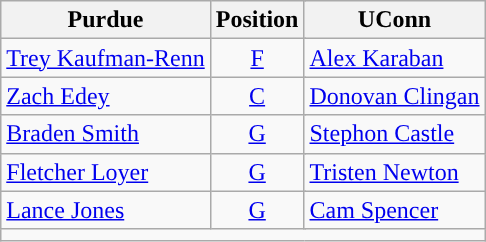<table class="wikitable">
<tr>
<th>Purdue</th>
<th colspan="2">Position</th>
<th>UConn</th>
</tr>
<tr>
<td><a href='#'>Trey Kaufman-Renn</a></td>
<td colspan=2 style="text-align:center"><a href='#'>F</a></td>
<td><a href='#'>Alex Karaban</a></td>
</tr>
<tr>
<td><a href='#'>Zach Edey</a></td>
<td colspan=2 style="text-align:center"><a href='#'>C</a></td>
<td><a href='#'>Donovan Clingan</a></td>
</tr>
<tr>
<td><a href='#'>Braden Smith</a></td>
<td colspan=2 style="text-align:center"><a href='#'>G</a></td>
<td><a href='#'>Stephon Castle</a></td>
</tr>
<tr>
<td><a href='#'>Fletcher Loyer</a></td>
<td colspan=2 style="text-align:center"><a href='#'>G</a></td>
<td><a href='#'>Tristen Newton</a></td>
</tr>
<tr>
<td><a href='#'>Lance Jones</a></td>
<td colspan=2 style="text-align:center"><a href='#'>G</a></td>
<td><a href='#'>Cam Spencer</a></td>
</tr>
<tr>
<td colspan="5" align=center></td>
</tr>
</table>
